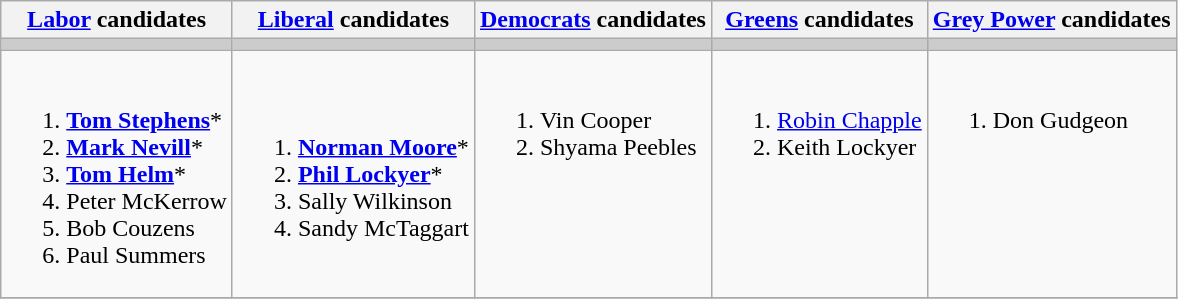<table class="wikitable">
<tr>
<th><a href='#'>Labor</a> candidates</th>
<th><a href='#'>Liberal</a> candidates</th>
<th><a href='#'>Democrats</a> candidates</th>
<th><a href='#'>Greens</a> candidates</th>
<th><a href='#'>Grey Power</a> candidates</th>
</tr>
<tr bgcolor="#cccccc">
<td></td>
<td></td>
<td></td>
<td></td>
<td></td>
</tr>
<tr>
<td><br><ol><li><strong><a href='#'>Tom Stephens</a></strong>*</li><li><strong><a href='#'>Mark Nevill</a></strong>*</li><li><strong><a href='#'>Tom Helm</a></strong>*</li><li>Peter McKerrow</li><li>Bob Couzens</li><li>Paul Summers</li></ol></td>
<td><br><ol><li><strong><a href='#'>Norman Moore</a></strong>*</li><li><strong><a href='#'>Phil Lockyer</a></strong>*</li><li>Sally Wilkinson</li><li>Sandy McTaggart</li></ol></td>
<td valign=top><br><ol><li>Vin Cooper</li><li>Shyama Peebles</li></ol></td>
<td valign=top><br><ol><li><a href='#'>Robin Chapple</a></li><li>Keith Lockyer</li></ol></td>
<td valign=top><br><ol><li>Don Gudgeon</li></ol></td>
</tr>
<tr>
</tr>
</table>
